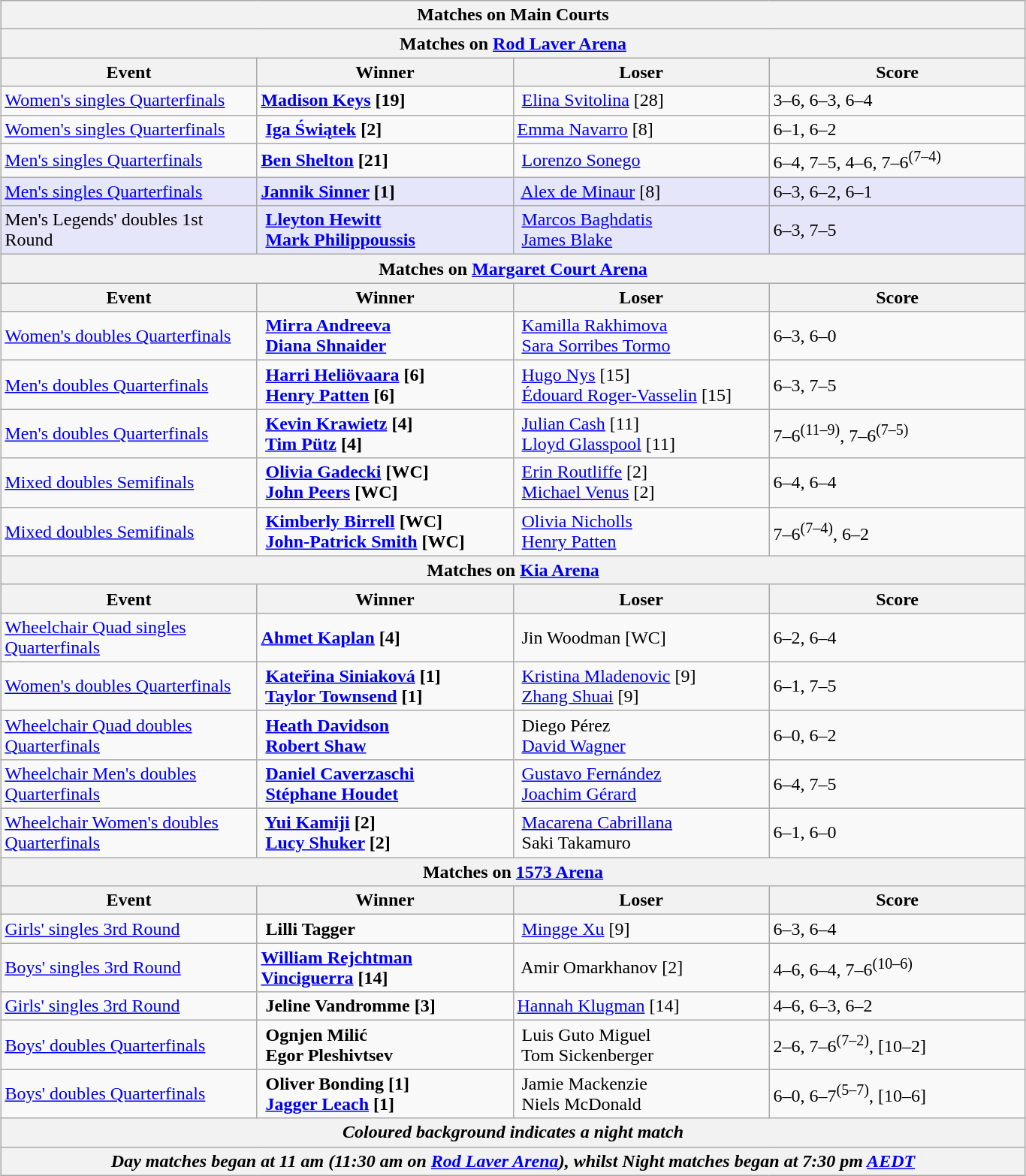<table class="wikitable collapsible uncollapsed" style="margin:auto;">
<tr>
<th colspan=4><strong>Matches on Main Courts</strong></th>
</tr>
<tr>
<th colspan=4><strong>Matches on <a href='#'>Rod Laver Arena</a></strong></th>
</tr>
<tr>
<th style="width:220px;">Event</th>
<th style="width:220px;">Winner</th>
<th style="width:220px;">Loser</th>
<th style="width:220px;">Score</th>
</tr>
<tr>
<td><a href='#'>Women's singles Quarterfinals</a></td>
<td><strong> <a href='#'>Madison Keys</a> [19]</strong></td>
<td> <a href='#'>Elina Svitolina</a> [28]</td>
<td>3–6, 6–3, 6–4</td>
</tr>
<tr>
<td><a href='#'>Women's singles Quarterfinals</a></td>
<td><strong> <a href='#'>Iga Świątek</a> [2]</strong></td>
<td> <a href='#'>Emma Navarro</a> [8]</td>
<td>6–1, 6–2</td>
</tr>
<tr>
<td><a href='#'>Men's singles Quarterfinals</a></td>
<td><strong> <a href='#'>Ben Shelton</a> [21]</strong></td>
<td> <a href='#'>Lorenzo Sonego</a></td>
<td>6–4, 7–5, 4–6, 7–6<sup>(7–4)</sup></td>
</tr>
<tr bgcolor=lavender>
<td><a href='#'>Men's singles Quarterfinals</a></td>
<td><strong> <a href='#'>Jannik Sinner</a> [1]</strong></td>
<td> <a href='#'>Alex de Minaur</a> [8]</td>
<td>6–3, 6–2, 6–1</td>
</tr>
<tr bgcolor=lavender>
<td>Men's Legends' doubles 1st Round</td>
<td><strong> <a href='#'>Lleyton Hewitt</a> <br>  <a href='#'>Mark Philippoussis</a></strong></td>
<td> <a href='#'>Marcos Baghdatis</a> <br>  <a href='#'>James Blake</a></td>
<td>6–3, 7–5</td>
</tr>
<tr>
<th colspan=4><strong>Matches on <a href='#'>Margaret Court Arena</a></strong></th>
</tr>
<tr>
<th style="width:220px;">Event</th>
<th style="width:220px;">Winner</th>
<th style="width:220px;">Loser</th>
<th style="width:220px;">Score</th>
</tr>
<tr>
<td><a href='#'>Women's doubles Quarterfinals</a></td>
<td><strong> <a href='#'>Mirra Andreeva</a> <br>  <a href='#'>Diana Shnaider</a></strong></td>
<td> <a href='#'>Kamilla Rakhimova</a> <br>  <a href='#'>Sara Sorribes Tormo</a></td>
<td>6–3, 6–0</td>
</tr>
<tr>
<td><a href='#'>Men's doubles Quarterfinals</a></td>
<td><strong> <a href='#'>Harri Heliövaara</a> [6] <br>  <a href='#'>Henry Patten</a> [6]</strong></td>
<td> <a href='#'>Hugo Nys</a> [15] <br>  <a href='#'>Édouard Roger-Vasselin</a> [15]</td>
<td>6–3, 7–5</td>
</tr>
<tr>
<td><a href='#'>Men's doubles Quarterfinals</a></td>
<td><strong> <a href='#'>Kevin Krawietz</a> [4]<br> <a href='#'>Tim Pütz</a> [4]</strong></td>
<td> <a href='#'>Julian Cash</a> [11]<br> <a href='#'>Lloyd Glasspool</a> [11]</td>
<td>7–6<sup>(11–9)</sup>, 7–6<sup>(7–5)</sup></td>
</tr>
<tr>
<td><a href='#'>Mixed doubles Semifinals</a></td>
<td><strong> <a href='#'>Olivia Gadecki</a> [WC]<br> <a href='#'>John Peers</a> [WC]</strong></td>
<td> <a href='#'>Erin Routliffe</a> [2]<br> <a href='#'>Michael Venus</a> [2]</td>
<td>6–4, 6–4</td>
</tr>
<tr>
<td><a href='#'>Mixed doubles Semifinals</a></td>
<td><strong> <a href='#'>Kimberly Birrell</a> [WC]<br>  <a href='#'>John-Patrick Smith</a> [WC]</strong></td>
<td> <a href='#'>Olivia Nicholls</a> <br>  <a href='#'>Henry Patten</a></td>
<td>7–6<sup>(7–4)</sup>, 6–2</td>
</tr>
<tr>
<th colspan=4><strong>Matches on <a href='#'>Kia Arena</a></strong></th>
</tr>
<tr>
<th style="width:220px;">Event</th>
<th style="width:220px;">Winner</th>
<th style="width:220px;">Loser</th>
<th style="width:220px;">Score</th>
</tr>
<tr>
<td><a href='#'>Wheelchair Quad singles Quarterfinals</a></td>
<td><strong> <a href='#'>Ahmet Kaplan</a> [4]</strong></td>
<td> Jin Woodman [WC]</td>
<td>6–2, 6–4</td>
</tr>
<tr>
<td><a href='#'>Women's doubles Quarterfinals</a></td>
<td><strong> <a href='#'>Kateřina Siniaková</a> [1]<br> <a href='#'>Taylor Townsend</a> [1]</strong></td>
<td> <a href='#'>Kristina Mladenovic</a> [9]<br> <a href='#'>Zhang Shuai</a> [9]</td>
<td>6–1, 7–5</td>
</tr>
<tr>
<td><a href='#'>Wheelchair Quad doubles Quarterfinals</a></td>
<td><strong> <a href='#'>Heath Davidson</a> <br> <a href='#'>Robert Shaw</a></strong></td>
<td> Diego Pérez <br>  <a href='#'>David Wagner</a></td>
<td>6–0, 6–2</td>
</tr>
<tr>
<td><a href='#'>Wheelchair Men's doubles Quarterfinals</a></td>
<td><strong> <a href='#'>Daniel Caverzaschi</a> <br>  <a href='#'>Stéphane Houdet</a></strong></td>
<td> <a href='#'>Gustavo Fernández</a> <br>  <a href='#'>Joachim Gérard</a></td>
<td>6–4, 7–5</td>
</tr>
<tr>
<td><a href='#'>Wheelchair Women's doubles Quarterfinals</a></td>
<td><strong> <a href='#'>Yui Kamiji</a> [2]<br> <a href='#'>Lucy Shuker</a> [2]</strong></td>
<td> <a href='#'>Macarena Cabrillana</a><br> Saki Takamuro</td>
<td>6–1, 6–0</td>
</tr>
<tr>
<th colspan=4><strong>Matches on <a href='#'>1573 Arena</a></strong></th>
</tr>
<tr>
<th style="width:220px;">Event</th>
<th style="width:220px;">Winner</th>
<th style="width:220px;">Loser</th>
<th style="width:220px;">Score</th>
</tr>
<tr>
<td><a href='#'>Girls' singles 3rd Round</a></td>
<td><strong> Lilli Tagger</strong></td>
<td> <a href='#'>Mingge Xu</a> [9]</td>
<td>6–3, 6–4</td>
</tr>
<tr>
<td><a href='#'>Boys' singles 3rd Round</a></td>
<td><strong> <a href='#'>William Rejchtman Vinciguerra</a> [14]</strong></td>
<td> Amir Omarkhanov [2]</td>
<td>4–6, 6–4, 7–6<sup>(10–6)</sup></td>
</tr>
<tr>
<td><a href='#'>Girls' singles 3rd Round</a></td>
<td><strong> Jeline Vandromme [3]</strong></td>
<td> <a href='#'>Hannah Klugman</a> [14]</td>
<td>4–6, 6–3, 6–2</td>
</tr>
<tr>
<td><a href='#'>Boys' doubles Quarterfinals</a></td>
<td><strong> Ognjen Milić<br> Egor Pleshivtsev</strong></td>
<td> Luis Guto Miguel<br> Tom Sickenberger</td>
<td>2–6, 7–6<sup>(7–2)</sup>, [10–2]</td>
</tr>
<tr>
<td><a href='#'>Boys' doubles Quarterfinals</a></td>
<td><strong> Oliver Bonding [1] <br>  <a href='#'>Jagger Leach</a> [1]</strong></td>
<td> Jamie Mackenzie <br>  Niels McDonald</td>
<td>6–0, 6–7<sup>(5–7)</sup>, [10–6]</td>
</tr>
<tr>
<th colspan=4><em>Coloured background indicates a night match</em></th>
</tr>
<tr>
<th colspan=4><em>Day matches began at 11 am (11:30 am on <a href='#'>Rod Laver Arena</a>), whilst Night matches began at 7:30 pm <a href='#'>AEDT</a></em></th>
</tr>
</table>
